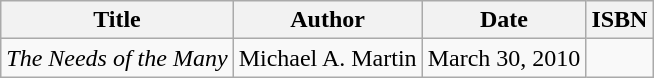<table class="wikitable">
<tr>
<th>Title</th>
<th>Author</th>
<th>Date</th>
<th>ISBN</th>
</tr>
<tr>
<td><em>The Needs of the Many</em></td>
<td>Michael A. Martin</td>
<td>March 30, 2010</td>
<td></td>
</tr>
</table>
